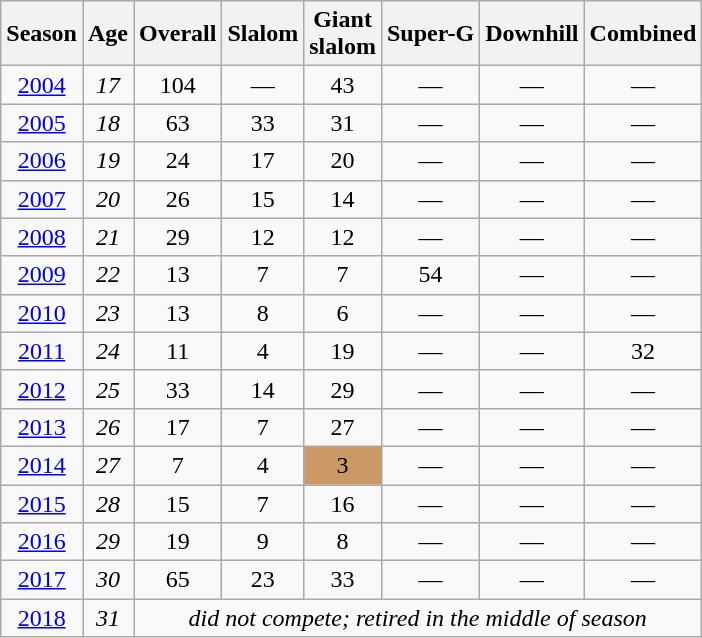<table class="wikitable" style="text-align:center; font-size:100%;">
<tr>
<th>Season</th>
<th>Age</th>
<th>Overall</th>
<th>Slalom</th>
<th>Giant<br>slalom</th>
<th>Super-G</th>
<th>Downhill</th>
<th>Combined</th>
</tr>
<tr>
<td><a href='#'>2004</a></td>
<td><em>17</em></td>
<td>104</td>
<td>—</td>
<td>43</td>
<td>—</td>
<td>—</td>
<td>—</td>
</tr>
<tr>
<td><a href='#'>2005</a></td>
<td><em>18</em></td>
<td>63</td>
<td>33</td>
<td>31</td>
<td>—</td>
<td>—</td>
<td>—</td>
</tr>
<tr>
<td><a href='#'>2006</a></td>
<td><em>19</em></td>
<td>24</td>
<td>17</td>
<td>20</td>
<td>—</td>
<td>—</td>
<td>—</td>
</tr>
<tr>
<td><a href='#'>2007</a></td>
<td><em>20</em></td>
<td>26</td>
<td>15</td>
<td>14</td>
<td>—</td>
<td>—</td>
<td>—</td>
</tr>
<tr>
<td><a href='#'>2008</a></td>
<td><em>21</em></td>
<td>29</td>
<td>12</td>
<td>12</td>
<td>—</td>
<td>—</td>
<td>—</td>
</tr>
<tr>
<td><a href='#'>2009</a></td>
<td><em>22</em></td>
<td>13</td>
<td>7</td>
<td>7</td>
<td>54</td>
<td>—</td>
<td>—</td>
</tr>
<tr>
<td><a href='#'>2010</a></td>
<td><em>23</em></td>
<td>13</td>
<td>8</td>
<td>6</td>
<td>—</td>
<td>—</td>
<td>—</td>
</tr>
<tr>
<td><a href='#'>2011</a></td>
<td><em>24</em></td>
<td>11</td>
<td>4</td>
<td>19</td>
<td>—</td>
<td>—</td>
<td>32</td>
</tr>
<tr>
<td><a href='#'>2012</a></td>
<td><em>25</em></td>
<td>33</td>
<td>14</td>
<td>29</td>
<td>—</td>
<td>—</td>
<td>—</td>
</tr>
<tr>
<td><a href='#'>2013</a></td>
<td><em>26</em></td>
<td>17</td>
<td>7</td>
<td>27</td>
<td>—</td>
<td>—</td>
<td>—</td>
</tr>
<tr>
<td><a href='#'>2014</a></td>
<td><em>27</em></td>
<td>7</td>
<td>4</td>
<td bgcolor="cc9966">3</td>
<td>—</td>
<td>—</td>
<td>—</td>
</tr>
<tr>
<td><a href='#'>2015</a></td>
<td><em>28</em></td>
<td>15</td>
<td>7</td>
<td>16</td>
<td>—</td>
<td>—</td>
<td>—</td>
</tr>
<tr>
<td><a href='#'>2016</a></td>
<td><em>29</em></td>
<td>19</td>
<td>9</td>
<td>8</td>
<td>—</td>
<td>—</td>
<td>—</td>
</tr>
<tr>
<td><a href='#'>2017</a></td>
<td><em>30</em></td>
<td>65</td>
<td>23</td>
<td>33</td>
<td>—</td>
<td>—</td>
<td>—</td>
</tr>
<tr>
<td><a href='#'>2018</a></td>
<td><em>31</em></td>
<td colspan=6 rowspan=3><em>did not compete; retired in the middle of season</em></td>
</tr>
</table>
